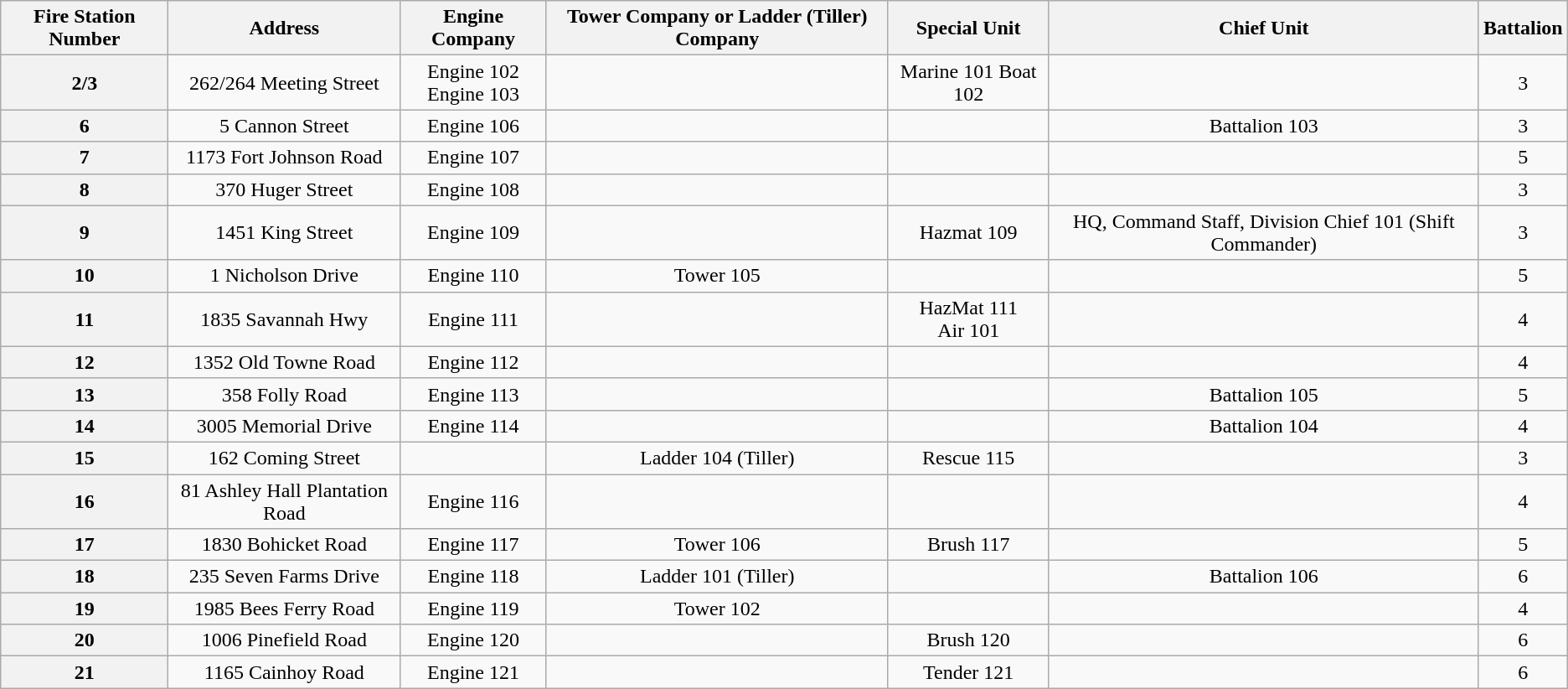<table class=wikitable style="text-align:center;">
<tr>
<th>Fire Station Number</th>
<th>Address</th>
<th>Engine Company</th>
<th>Tower Company or Ladder (Tiller) Company</th>
<th>Special Unit</th>
<th>Chief Unit</th>
<th>Battalion</th>
</tr>
<tr>
<th>2/3</th>
<td>262/264 Meeting Street</td>
<td>Engine 102<br>Engine 103</td>
<td></td>
<td>Marine 101 Boat 102</td>
<td></td>
<td>3</td>
</tr>
<tr>
<th>6</th>
<td>5 Cannon Street</td>
<td>Engine 106</td>
<td></td>
<td></td>
<td>Battalion 103</td>
<td>3</td>
</tr>
<tr>
<th>7</th>
<td>1173 Fort Johnson Road</td>
<td>Engine 107</td>
<td></td>
<td></td>
<td></td>
<td>5</td>
</tr>
<tr>
<th>8</th>
<td>370 Huger Street</td>
<td>Engine 108</td>
<td></td>
<td></td>
<td></td>
<td>3</td>
</tr>
<tr>
<th>9</th>
<td>1451 King Street</td>
<td>Engine 109</td>
<td></td>
<td>Hazmat 109</td>
<td>HQ, Command Staff, Division Chief 101 (Shift Commander)</td>
<td>3</td>
</tr>
<tr>
<th>10</th>
<td>1 Nicholson Drive</td>
<td>Engine 110</td>
<td>Tower 105</td>
<td></td>
<td></td>
<td>5</td>
</tr>
<tr>
<th>11</th>
<td>1835 Savannah Hwy</td>
<td>Engine 111</td>
<td></td>
<td>HazMat 111<br>Air 101</td>
<td></td>
<td>4</td>
</tr>
<tr>
<th>12</th>
<td>1352 Old Towne Road</td>
<td>Engine 112</td>
<td></td>
<td></td>
<td></td>
<td>4</td>
</tr>
<tr>
<th>13</th>
<td>358 Folly Road</td>
<td>Engine 113</td>
<td></td>
<td></td>
<td>Battalion 105</td>
<td>5</td>
</tr>
<tr>
<th>14</th>
<td>3005 Memorial Drive</td>
<td>Engine 114</td>
<td></td>
<td></td>
<td>Battalion 104</td>
<td>4</td>
</tr>
<tr>
<th>15</th>
<td>162 Coming Street</td>
<td></td>
<td>Ladder 104 (Tiller)</td>
<td>Rescue 115</td>
<td></td>
<td>3</td>
</tr>
<tr>
<th>16</th>
<td>81 Ashley Hall Plantation Road</td>
<td>Engine 116</td>
<td></td>
<td></td>
<td></td>
<td>4</td>
</tr>
<tr>
<th>17</th>
<td>1830 Bohicket Road</td>
<td>Engine 117</td>
<td>Tower 106</td>
<td>Brush 117</td>
<td></td>
<td>5</td>
</tr>
<tr>
<th>18</th>
<td>235 Seven Farms Drive</td>
<td>Engine 118</td>
<td>Ladder 101 (Tiller)</td>
<td></td>
<td>Battalion 106</td>
<td>6</td>
</tr>
<tr>
<th>19</th>
<td>1985 Bees Ferry Road</td>
<td>Engine 119</td>
<td>Tower 102</td>
<td></td>
<td></td>
<td>4</td>
</tr>
<tr>
<th>20</th>
<td>1006 Pinefield Road</td>
<td>Engine 120</td>
<td></td>
<td>Brush 120</td>
<td></td>
<td>6</td>
</tr>
<tr>
<th>21</th>
<td>1165 Cainhoy Road</td>
<td>Engine 121</td>
<td></td>
<td>Tender 121</td>
<td></td>
<td>6</td>
</tr>
</table>
